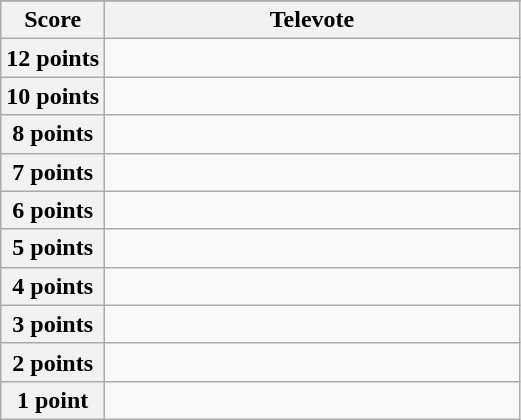<table class="wikitable">
<tr>
</tr>
<tr>
<th scope="col" width="20%">Score</th>
<th scope="col" width="80%">Televote</th>
</tr>
<tr>
<th scope="row">12 points</th>
<td></td>
</tr>
<tr>
<th scope="row">10 points</th>
<td></td>
</tr>
<tr>
<th scope="row">8 points</th>
<td></td>
</tr>
<tr>
<th scope="row">7 points</th>
<td></td>
</tr>
<tr>
<th scope="row">6 points</th>
<td></td>
</tr>
<tr>
<th scope="row">5 points</th>
<td></td>
</tr>
<tr>
<th scope="row">4 points</th>
<td></td>
</tr>
<tr>
<th scope="row">3 points</th>
<td></td>
</tr>
<tr>
<th scope="row">2 points</th>
<td></td>
</tr>
<tr>
<th scope="row">1 point</th>
<td></td>
</tr>
</table>
